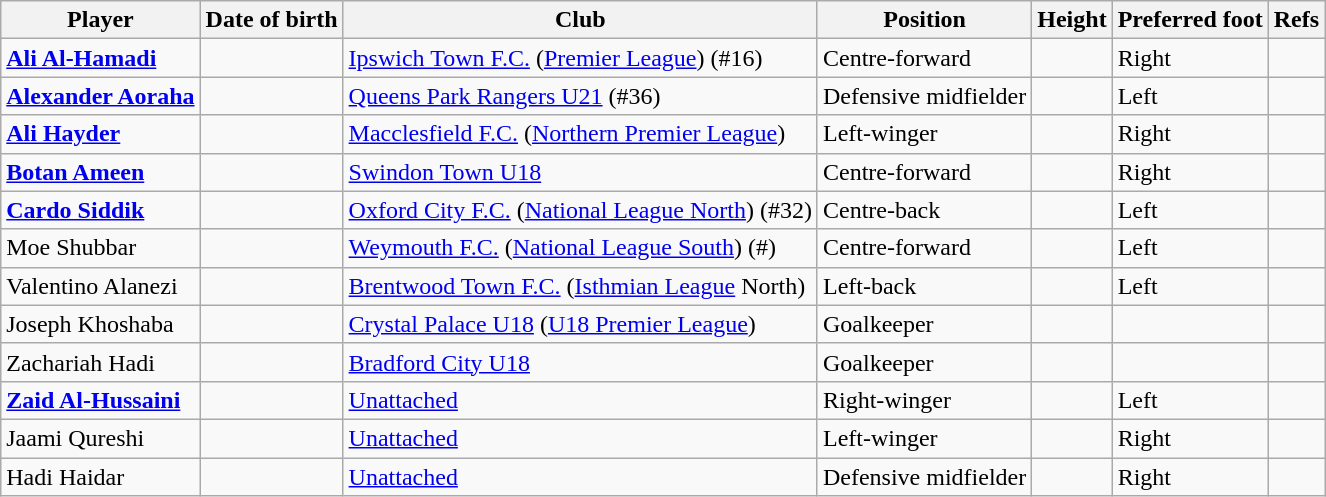<table class="wikitable sortable">
<tr>
<th>Player</th>
<th>Date of birth</th>
<th>Club</th>
<th>Position</th>
<th>Height</th>
<th>Preferred foot</th>
<th>Refs</th>
</tr>
<tr>
<td><strong><a href='#'>Ali Al-Hamadi</a></strong></td>
<td></td>
<td><a href='#'>Ipswich Town F.C.</a> (<a href='#'>Premier League</a>) (#16)</td>
<td>Centre-forward</td>
<td></td>
<td>Right</td>
<td></td>
</tr>
<tr>
<td><strong><a href='#'>Alexander Aoraha</a></strong></td>
<td></td>
<td><a href='#'>Queens Park Rangers U21</a> (#36)</td>
<td>Defensive midfielder</td>
<td></td>
<td>Left</td>
<td></td>
</tr>
<tr>
<td><strong><a href='#'>Ali Hayder</a></strong></td>
<td></td>
<td><a href='#'>Macclesfield F.C.</a> (<a href='#'>Northern Premier League</a>)</td>
<td>Left-winger</td>
<td></td>
<td>Right</td>
<td></td>
</tr>
<tr>
<td><strong><a href='#'>Botan Ameen</a></strong></td>
<td></td>
<td><a href='#'>Swindon Town U18</a></td>
<td>Centre-forward</td>
<td></td>
<td>Right</td>
<td></td>
</tr>
<tr>
<td><strong><a href='#'>Cardo Siddik</a></strong></td>
<td></td>
<td><a href='#'>Oxford City F.C.</a> (<a href='#'>National League North</a>) (#32)</td>
<td>Centre-back</td>
<td></td>
<td>Left</td>
<td></td>
</tr>
<tr>
<td>Moe Shubbar</td>
<td></td>
<td><a href='#'>Weymouth F.C.</a> (<a href='#'>National League South</a>) (#)</td>
<td>Centre-forward</td>
<td></td>
<td>Left</td>
<td></td>
</tr>
<tr>
<td>Valentino Alanezi</td>
<td></td>
<td><a href='#'>Brentwood Town F.C.</a> (<a href='#'>Isthmian League</a> North)</td>
<td>Left-back</td>
<td></td>
<td>Left</td>
<td></td>
</tr>
<tr>
<td>Joseph Khoshaba</td>
<td></td>
<td><a href='#'>Crystal Palace U18</a> (<a href='#'>U18 Premier League</a>)</td>
<td>Goalkeeper</td>
<td></td>
<td></td>
<td></td>
</tr>
<tr>
<td>Zachariah Hadi</td>
<td></td>
<td><a href='#'>Bradford City U18</a></td>
<td>Goalkeeper</td>
<td></td>
<td></td>
<td></td>
</tr>
<tr>
<td><strong><a href='#'>Zaid Al-Hussaini</a></strong></td>
<td></td>
<td><a href='#'>Unattached</a></td>
<td>Right-winger</td>
<td></td>
<td>Left</td>
<td></td>
</tr>
<tr>
<td>Jaami Qureshi</td>
<td></td>
<td><a href='#'>Unattached</a></td>
<td>Left-winger</td>
<td></td>
<td>Right</td>
<td></td>
</tr>
<tr>
<td>Hadi Haidar</td>
<td></td>
<td><a href='#'>Unattached</a></td>
<td>Defensive midfielder</td>
<td></td>
<td>Right</td>
<td></td>
</tr>
</table>
